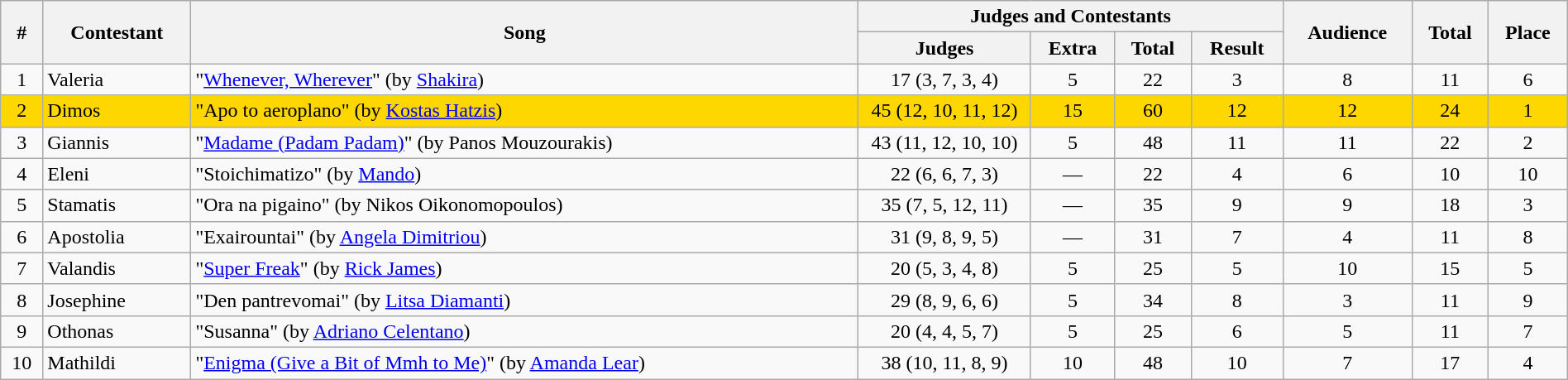<table class="sortable wikitable" style="text-align:center;" width="100%">
<tr>
<th rowspan="2">#</th>
<th rowspan="2">Contestant</th>
<th rowspan="2">Song</th>
<th colspan="4">Judges and Contestants</th>
<th rowspan="2">Audience</th>
<th rowspan="2">Total</th>
<th rowspan="2">Place</th>
</tr>
<tr>
<th width="11%">Judges</th>
<th>Extra</th>
<th>Total</th>
<th>Result</th>
</tr>
<tr>
<td>1</td>
<td align="left">Valeria</td>
<td align="left">"<a href='#'>Whenever, Wherever</a>" (by <a href='#'>Shakira</a>)</td>
<td>17 (3, 7, 3, 4)</td>
<td>5</td>
<td>22</td>
<td>3</td>
<td>8</td>
<td>11</td>
<td>6</td>
</tr>
<tr bgcolor="gold">
<td>2</td>
<td align="left">Dimos</td>
<td align="left">"Apo to aeroplano" (by <a href='#'>Kostas Hatzis</a>)</td>
<td>45 (12, 10, 11, 12)</td>
<td>15</td>
<td>60</td>
<td>12</td>
<td>12</td>
<td>24</td>
<td>1</td>
</tr>
<tr>
<td>3</td>
<td align="left">Giannis</td>
<td align="left">"<a href='#'>Madame (Padam Padam)</a>" (by Panos Mouzourakis)</td>
<td>43 (11, 12, 10, 10)</td>
<td>5</td>
<td>48</td>
<td>11</td>
<td>11</td>
<td>22</td>
<td>2</td>
</tr>
<tr>
<td>4</td>
<td align="left">Eleni</td>
<td align="left">"Stoichimatizo" (by <a href='#'>Mando</a>)</td>
<td>22 (6, 6, 7, 3)</td>
<td>—</td>
<td>22</td>
<td>4</td>
<td>6</td>
<td>10</td>
<td>10</td>
</tr>
<tr>
<td>5</td>
<td align="left">Stamatis</td>
<td align="left">"Ora na pigaino" (by Nikos Oikonomopoulos)</td>
<td>35 (7, 5, 12, 11)</td>
<td>—</td>
<td>35</td>
<td>9</td>
<td>9</td>
<td>18</td>
<td>3</td>
</tr>
<tr>
<td>6</td>
<td align="left">Apostolia</td>
<td align="left">"Exairountai" (by <a href='#'>Angela Dimitriou</a>)</td>
<td>31 (9, 8, 9, 5)</td>
<td>—</td>
<td>31</td>
<td>7</td>
<td>4</td>
<td>11</td>
<td>8</td>
</tr>
<tr>
<td>7</td>
<td align="left">Valandis</td>
<td align="left">"<a href='#'>Super Freak</a>" (by <a href='#'>Rick James</a>)</td>
<td>20 (5, 3, 4, 8)</td>
<td>5</td>
<td>25</td>
<td>5</td>
<td>10</td>
<td>15</td>
<td>5</td>
</tr>
<tr>
<td>8</td>
<td align="left">Josephine</td>
<td align="left">"Den pantrevomai" (by <a href='#'>Litsa Diamanti</a>)</td>
<td>29 (8, 9, 6, 6)</td>
<td>5</td>
<td>34</td>
<td>8</td>
<td>3</td>
<td>11</td>
<td>9</td>
</tr>
<tr>
<td>9</td>
<td align="left">Othonas</td>
<td align="left">"Susanna" (by <a href='#'>Adriano Celentano</a>)</td>
<td>20 (4, 4, 5, 7)</td>
<td>5</td>
<td>25</td>
<td>6</td>
<td>5</td>
<td>11</td>
<td>7</td>
</tr>
<tr>
<td>10</td>
<td align="left">Mathildi</td>
<td align="left">"<a href='#'>Enigma (Give a Bit of Mmh to Me)</a>" (by <a href='#'>Amanda Lear</a>)</td>
<td>38 (10, 11, 8, 9)</td>
<td>10</td>
<td>48</td>
<td>10</td>
<td>7</td>
<td>17</td>
<td>4</td>
</tr>
</table>
